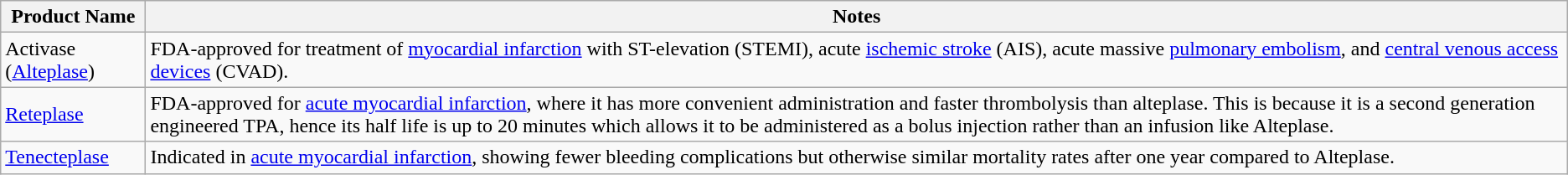<table class="wikitable">
<tr>
<th>Product Name</th>
<th>Notes</th>
</tr>
<tr>
<td>Activase (<a href='#'>Alteplase</a>)</td>
<td>FDA-approved for treatment of <a href='#'>myocardial infarction</a> with ST-elevation (STEMI), acute <a href='#'>ischemic stroke</a> (AIS), acute massive <a href='#'>pulmonary embolism</a>, and <a href='#'>central venous access devices</a> (CVAD).</td>
</tr>
<tr>
<td><a href='#'>Reteplase</a></td>
<td>FDA-approved for <a href='#'>acute myocardial infarction</a>, where it has more convenient administration and faster thrombolysis than alteplase. This is because it is a second generation engineered TPA, hence its half life is up to 20 minutes which allows it to be administered as a bolus injection rather than an infusion like Alteplase.</td>
</tr>
<tr>
<td><a href='#'>Tenecteplase</a></td>
<td>Indicated in <a href='#'>acute myocardial infarction</a>, showing fewer bleeding complications but otherwise similar mortality rates after one year compared to Alteplase.</td>
</tr>
</table>
